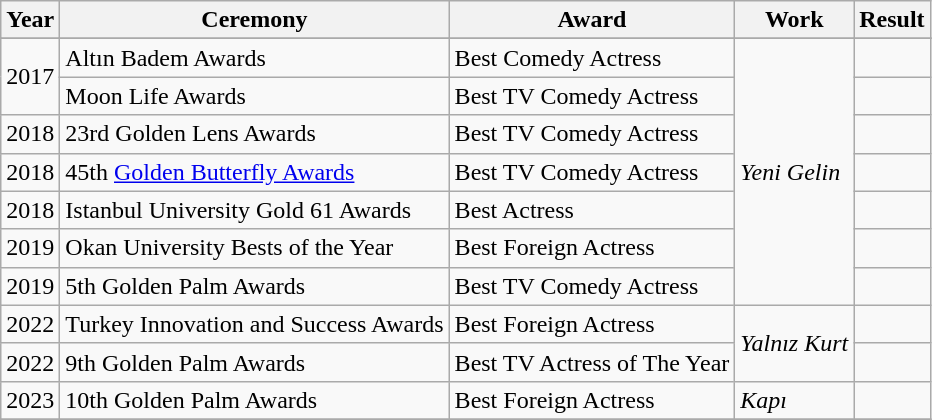<table class="wikitable">
<tr>
<th>Year</th>
<th>Ceremony</th>
<th>Award</th>
<th>Work</th>
<th>Result</th>
</tr>
<tr>
</tr>
<tr>
<td rowspan="2">2017</td>
<td>Altın Badem Awards</td>
<td>Best Comedy Actress</td>
<td rowspan="7"><em>Yeni Gelin</em></td>
<td></td>
</tr>
<tr>
<td>Moon Life Awards</td>
<td>Best TV Comedy Actress</td>
<td></td>
</tr>
<tr>
<td rowspan="1">2018</td>
<td>23rd Golden Lens Awards</td>
<td>Best TV Comedy Actress</td>
<td></td>
</tr>
<tr>
<td rowspan="1">2018</td>
<td>45th <a href='#'>Golden Butterfly Awards</a></td>
<td>Best TV Comedy Actress</td>
<td></td>
</tr>
<tr>
<td rowspan="1">2018</td>
<td>Istanbul University Gold 61 Awards</td>
<td>Best Actress</td>
<td></td>
</tr>
<tr>
<td rowspan="1">2019</td>
<td>Okan University Bests of the Year</td>
<td>Best Foreign Actress</td>
<td></td>
</tr>
<tr>
<td rowspan="1">2019</td>
<td>5th Golden Palm Awards</td>
<td>Best TV Comedy Actress</td>
<td></td>
</tr>
<tr>
<td rowspan="1">2022</td>
<td>Turkey Innovation and Success Awards</td>
<td>Best Foreign Actress</td>
<td rowspan="2"><em>Yalnız Kurt</em></td>
<td></td>
</tr>
<tr>
<td rowspan="1">2022</td>
<td>9th Golden Palm Awards</td>
<td>Best TV Actress of The Year</td>
<td></td>
</tr>
<tr>
<td rowspan="1">2023</td>
<td>10th Golden Palm Awards</td>
<td>Best Foreign Actress</td>
<td rowspan="1"><em>Kapı</em></td>
<td></td>
</tr>
<tr>
</tr>
</table>
